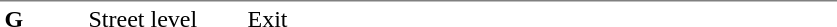<table table border=0 cellspacing=0 cellpadding=3>
<tr>
<td style="border-top:solid 1px gray;" width=50 valign=top><strong>G</strong></td>
<td style="border-top:solid 1px gray;" width=100 valign=top>Street level</td>
<td style="border-top:solid 1px gray;" width=390 valign=top>Exit</td>
</tr>
</table>
